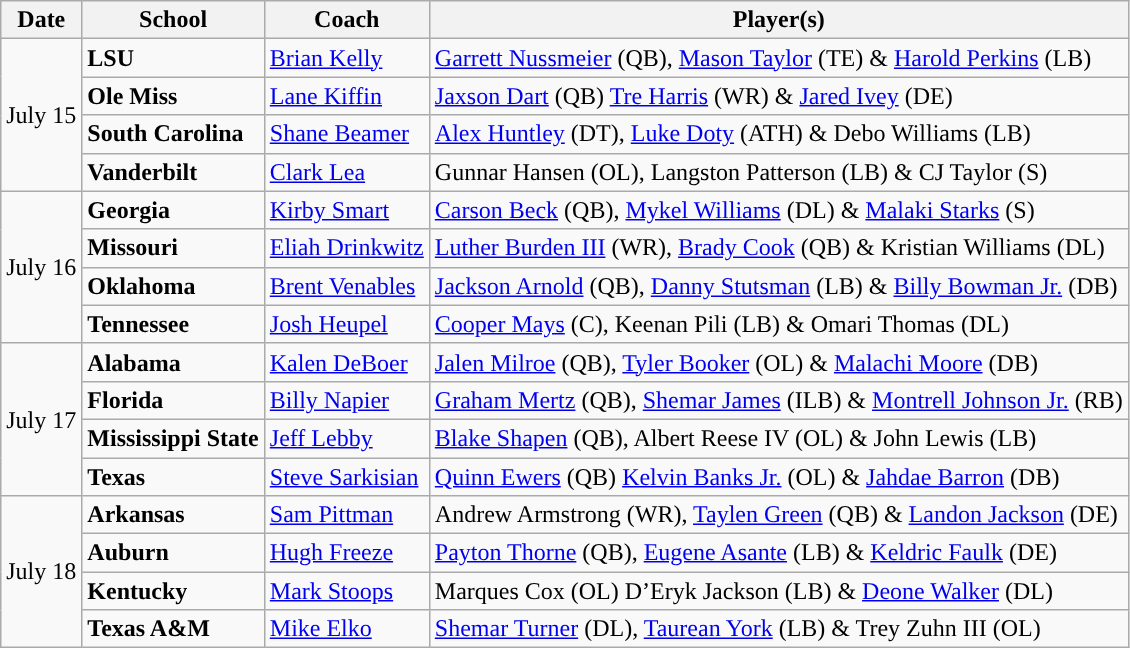<table class="wikitable">
<tr>
<th>Date</th>
<th>School</th>
<th>Coach</th>
<th>Player(s)</th>
</tr>
<tr>
<td rowspan="4">July 15</td>
<td><strong>LSU</strong></td>
<td><a href='#'>Brian Kelly</a></td>
<td><a href='#'>Garrett Nussmeier</a> (QB), <a href='#'>Mason Taylor</a> (TE) & <a href='#'>Harold Perkins</a> (LB)</td>
</tr>
<tr>
<td><strong>Ole Miss</strong></td>
<td><a href='#'>Lane Kiffin</a></td>
<td><a href='#'>Jaxson Dart</a> (QB) <a href='#'>Tre Harris</a> (WR) & <a href='#'>Jared Ivey</a> (DE)</td>
</tr>
<tr>
<td><strong>South Carolina</strong></td>
<td><a href='#'>Shane Beamer</a></td>
<td><a href='#'>Alex Huntley</a> (DT), <a href='#'>Luke Doty</a> (ATH) & Debo Williams (LB)</td>
</tr>
<tr>
<td><strong>Vanderbilt</strong></td>
<td><a href='#'>Clark Lea</a></td>
<td>Gunnar Hansen (OL), Langston Patterson (LB) & CJ Taylor (S)</td>
</tr>
<tr>
<td rowspan="4">July 16</td>
<td><strong>Georgia</strong></td>
<td><a href='#'>Kirby Smart</a></td>
<td><a href='#'>Carson Beck</a> (QB), <a href='#'>Mykel Williams</a> (DL) & <a href='#'>Malaki Starks</a> (S)</td>
</tr>
<tr>
<td><strong>Missouri</strong></td>
<td><a href='#'>Eliah Drinkwitz</a></td>
<td><a href='#'>Luther Burden III</a> (WR), <a href='#'>Brady Cook</a> (QB) & Kristian Williams (DL)</td>
</tr>
<tr>
<td><strong>Oklahoma</strong></td>
<td><a href='#'>Brent Venables</a></td>
<td><a href='#'>Jackson Arnold</a> (QB), <a href='#'>Danny Stutsman</a> (LB) & <a href='#'>Billy Bowman Jr.</a> (DB)</td>
</tr>
<tr>
<td><strong>Tennessee</strong></td>
<td><a href='#'>Josh Heupel</a></td>
<td><a href='#'>Cooper Mays</a> (C), Keenan Pili (LB) & Omari Thomas (DL)</td>
</tr>
<tr>
<td rowspan="4">July 17</td>
<td><strong>Alabama</strong></td>
<td><a href='#'>Kalen DeBoer</a></td>
<td><a href='#'>Jalen Milroe</a> (QB), <a href='#'>Tyler Booker</a> (OL) & <a href='#'>Malachi Moore</a> (DB)</td>
</tr>
<tr>
<td><strong>Florida</strong></td>
<td><a href='#'>Billy Napier</a></td>
<td><a href='#'>Graham Mertz</a> (QB), <a href='#'>Shemar James</a> (ILB) & <a href='#'>Montrell Johnson Jr.</a> (RB)</td>
</tr>
<tr>
<td><strong>Mississippi State</strong></td>
<td><a href='#'>Jeff Lebby</a></td>
<td><a href='#'>Blake Shapen</a> (QB), Albert Reese IV (OL) & John Lewis (LB)</td>
</tr>
<tr>
<td><strong>Texas</strong></td>
<td><a href='#'>Steve Sarkisian</a></td>
<td><a href='#'>Quinn Ewers</a> (QB) <a href='#'>Kelvin Banks Jr.</a> (OL) & <a href='#'>Jahdae Barron</a> (DB)</td>
</tr>
<tr>
<td rowspan="4">July 18</td>
<td><strong>Arkansas</strong></td>
<td><a href='#'>Sam Pittman</a></td>
<td>Andrew Armstrong (WR), <a href='#'>Taylen Green</a> (QB) & <a href='#'>Landon Jackson</a> (DE)</td>
</tr>
<tr>
<td><strong>Auburn</strong></td>
<td><a href='#'>Hugh Freeze</a></td>
<td><a href='#'>Payton Thorne</a> (QB), <a href='#'>Eugene Asante</a> (LB) & <a href='#'>Keldric Faulk</a> (DE)</td>
</tr>
<tr>
<td><strong>Kentucky</strong></td>
<td><a href='#'>Mark Stoops</a></td>
<td>Marques Cox (OL) D’Eryk Jackson (LB) & <a href='#'>Deone Walker</a> (DL)</td>
</tr>
<tr>
<td><strong>Texas A&M</strong></td>
<td><a href='#'>Mike Elko</a></td>
<td><a href='#'>Shemar Turner</a> (DL), <a href='#'>Taurean York</a> (LB) & Trey Zuhn III (OL)</td>
</tr>
</table>
